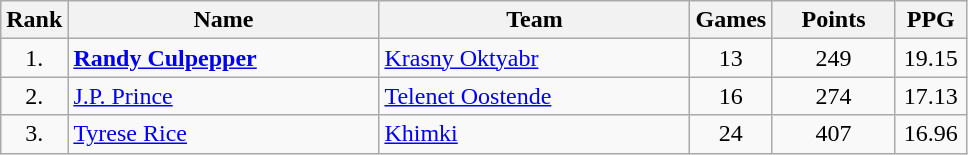<table class="wikitable" style="text-align: center;">
<tr>
<th>Rank</th>
<th width=200>Name</th>
<th width=200>Team</th>
<th>Games</th>
<th width=75>Points</th>
<th width=40>PPG</th>
</tr>
<tr>
<td>1.</td>
<td align="left"> <strong><a href='#'>Randy Culpepper</a></strong></td>
<td align="left"> <a href='#'>Krasny Oktyabr</a></td>
<td>13</td>
<td>249</td>
<td>19.15</td>
</tr>
<tr>
<td>2.</td>
<td align="left"> <a href='#'>J.P. Prince</a></td>
<td align="left"> <a href='#'>Telenet Oostende</a></td>
<td>16</td>
<td>274</td>
<td>17.13</td>
</tr>
<tr>
<td>3.</td>
<td align="left"> <a href='#'>Tyrese Rice</a></td>
<td align="left"> <a href='#'>Khimki</a></td>
<td>24</td>
<td>407</td>
<td>16.96</td>
</tr>
</table>
